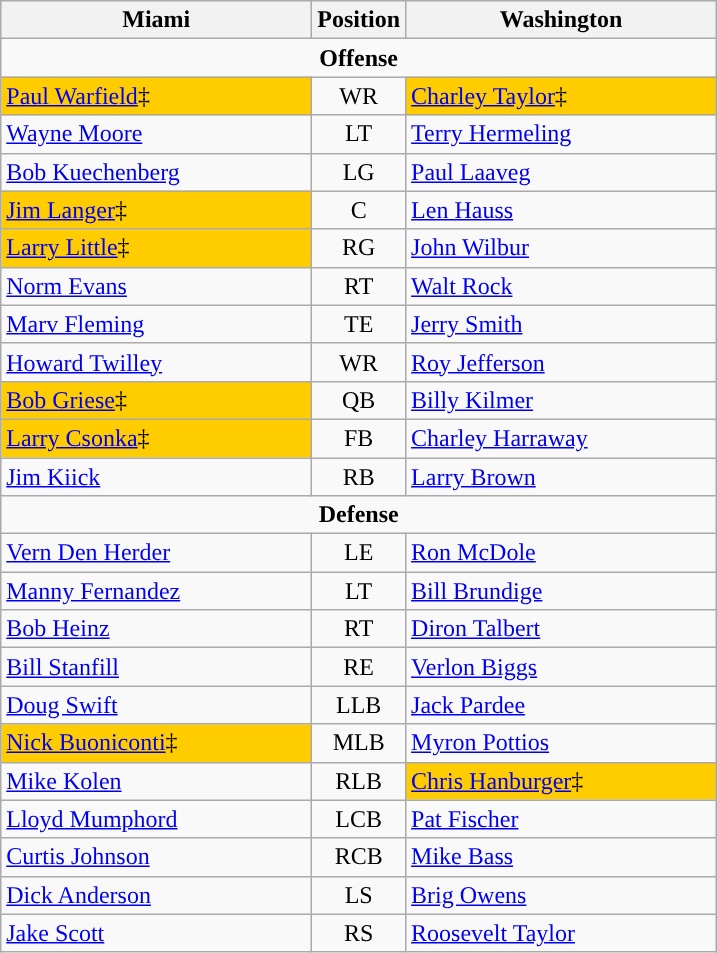<table class="wikitable">
<tr>
<th style="width:200px">Miami</th>
<th>Position</th>
<th style="width:200px">Washington</th>
</tr>
<tr>
<td colspan="3" style="text-align:center;"><strong>Offense</strong></td>
</tr>
<tr>
<td bgcolor="#FFCC00"><a href='#'>Paul Warfield</a>‡</td>
<td style="text-align:center;">WR</td>
<td bgcolor="#FFCC00"><a href='#'>Charley Taylor</a>‡</td>
</tr>
<tr>
<td><a href='#'>Wayne Moore</a></td>
<td style="text-align:center;">LT</td>
<td><a href='#'>Terry Hermeling</a></td>
</tr>
<tr>
<td><a href='#'>Bob Kuechenberg</a></td>
<td style="text-align:center;">LG</td>
<td><a href='#'>Paul Laaveg</a></td>
</tr>
<tr>
<td bgcolor="#FFCC00"><a href='#'>Jim Langer</a>‡</td>
<td style="text-align:center;">C</td>
<td><a href='#'>Len Hauss</a></td>
</tr>
<tr>
<td bgcolor="#FFCC00"><a href='#'>Larry Little</a>‡</td>
<td style="text-align:center;">RG</td>
<td><a href='#'>John Wilbur</a></td>
</tr>
<tr>
<td><a href='#'>Norm Evans</a></td>
<td style="text-align:center;">RT</td>
<td><a href='#'>Walt Rock</a></td>
</tr>
<tr>
<td><a href='#'>Marv Fleming</a></td>
<td style="text-align:center;">TE</td>
<td><a href='#'>Jerry Smith</a></td>
</tr>
<tr>
<td><a href='#'>Howard Twilley</a></td>
<td style="text-align:center;">WR</td>
<td><a href='#'>Roy Jefferson</a></td>
</tr>
<tr>
<td bgcolor="#FFCC00"><a href='#'>Bob Griese</a>‡</td>
<td style="text-align:center;">QB</td>
<td><a href='#'>Billy Kilmer</a></td>
</tr>
<tr>
<td bgcolor="#FFCC00"><a href='#'>Larry Csonka</a>‡</td>
<td style="text-align:center;">FB</td>
<td><a href='#'>Charley Harraway</a></td>
</tr>
<tr>
<td><a href='#'>Jim Kiick</a></td>
<td style="text-align:center;">RB</td>
<td><a href='#'>Larry Brown</a></td>
</tr>
<tr>
<td colspan="3" style="text-align:center;"><strong>Defense</strong></td>
</tr>
<tr>
<td><a href='#'>Vern Den Herder</a></td>
<td style="text-align:center;">LE</td>
<td><a href='#'>Ron McDole</a></td>
</tr>
<tr>
<td><a href='#'>Manny Fernandez</a></td>
<td style="text-align:center;">LT</td>
<td><a href='#'>Bill Brundige</a></td>
</tr>
<tr>
<td><a href='#'>Bob Heinz</a></td>
<td style="text-align:center;">RT</td>
<td><a href='#'>Diron Talbert</a></td>
</tr>
<tr>
<td><a href='#'>Bill Stanfill</a></td>
<td style="text-align:center;">RE</td>
<td><a href='#'>Verlon Biggs</a></td>
</tr>
<tr>
<td><a href='#'>Doug Swift</a></td>
<td style="text-align:center;">LLB</td>
<td><a href='#'>Jack Pardee</a></td>
</tr>
<tr>
<td bgcolor="#FFCC00"><a href='#'>Nick Buoniconti</a>‡</td>
<td style="text-align:center;">MLB</td>
<td><a href='#'>Myron Pottios</a></td>
</tr>
<tr>
<td><a href='#'>Mike Kolen</a></td>
<td style="text-align:center;">RLB</td>
<td bgcolor="#FFCC00"><a href='#'>Chris Hanburger</a>‡</td>
</tr>
<tr>
<td><a href='#'>Lloyd Mumphord</a></td>
<td style="text-align:center;">LCB</td>
<td><a href='#'>Pat Fischer</a></td>
</tr>
<tr>
<td><a href='#'>Curtis Johnson</a></td>
<td style="text-align:center;">RCB</td>
<td><a href='#'>Mike Bass</a></td>
</tr>
<tr>
<td><a href='#'>Dick Anderson</a></td>
<td style="text-align:center;">LS</td>
<td><a href='#'>Brig Owens</a></td>
</tr>
<tr>
<td><a href='#'>Jake Scott</a></td>
<td style="text-align:center;">RS</td>
<td><a href='#'>Roosevelt Taylor</a></td>
</tr>
</table>
